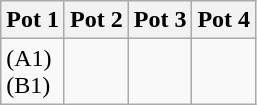<table class="wikitable">
<tr>
<th style="width:25%;">Pot 1</th>
<th style="width:25%;">Pot 2</th>
<th style="width:25%;">Pot 3</th>
<th style="width:25%;">Pot 4</th>
</tr>
<tr>
<td> (A1)<br> (B1)</td>
<td><br></td>
<td><br></td>
<td><br></td>
</tr>
</table>
